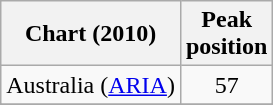<table class="wikitable sortable">
<tr>
<th>Chart (2010)</th>
<th>Peak<br>position</th>
</tr>
<tr>
<td>Australia (<a href='#'>ARIA</a>)</td>
<td style="text-align:center;">57</td>
</tr>
<tr>
</tr>
<tr>
</tr>
<tr>
</tr>
<tr>
</tr>
</table>
